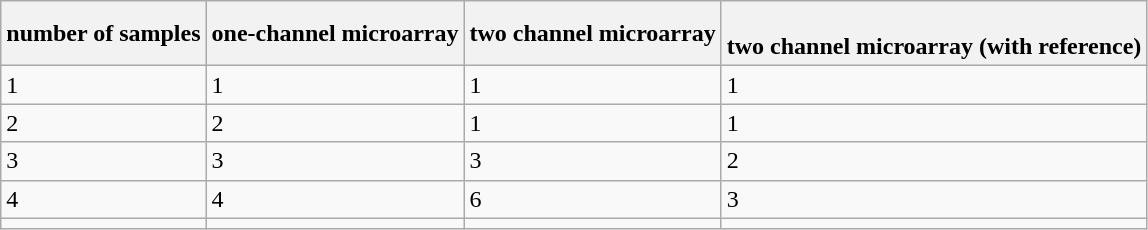<table class="wikitable">
<tr>
<th>number of samples</th>
<th>one-channel microarray</th>
<th>two channel microarray</th>
<th><br>two channel microarray (with reference)</th>
</tr>
<tr>
<td>1</td>
<td>1</td>
<td>1</td>
<td>1</td>
</tr>
<tr>
<td>2</td>
<td>2</td>
<td>1</td>
<td>1</td>
</tr>
<tr>
<td>3</td>
<td>3</td>
<td>3</td>
<td>2</td>
</tr>
<tr>
<td>4</td>
<td>4</td>
<td>6</td>
<td>3</td>
</tr>
<tr>
<td></td>
<td></td>
<td></td>
<td></td>
</tr>
</table>
